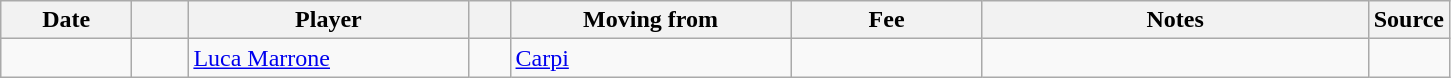<table class="wikitable sortable">
<tr>
<th style="width:80px;">Date</th>
<th style="width:30px;"></th>
<th style="width:180px;">Player</th>
<th style="width:20px;"></th>
<th style="width:180px;">Moving from</th>
<th style="width:120px;" class="unsortable">Fee</th>
<th style="width:250px;" class="unsortable">Notes</th>
<th style="width:20px;">Source</th>
</tr>
<tr>
<td></td>
<td align=center></td>
<td> <a href='#'>Luca Marrone</a></td>
<td></td>
<td> <a href='#'>Carpi</a></td>
<td align=center></td>
<td align=center></td>
<td></td>
</tr>
</table>
